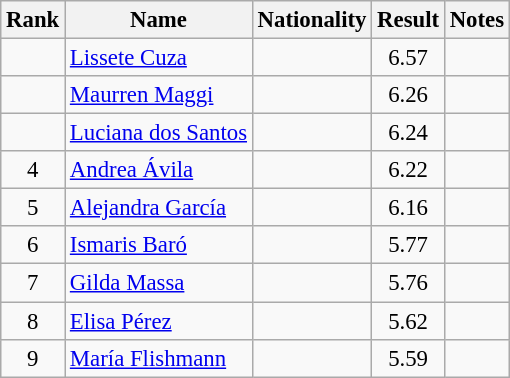<table class="wikitable sortable" style="text-align:center;font-size:95%">
<tr>
<th>Rank</th>
<th>Name</th>
<th>Nationality</th>
<th>Result</th>
<th>Notes</th>
</tr>
<tr>
<td></td>
<td align=left><a href='#'>Lissete Cuza</a></td>
<td align=left></td>
<td>6.57</td>
<td></td>
</tr>
<tr>
<td></td>
<td align=left><a href='#'>Maurren Maggi</a></td>
<td align=left></td>
<td>6.26</td>
<td></td>
</tr>
<tr>
<td></td>
<td align=left><a href='#'>Luciana dos Santos</a></td>
<td align=left></td>
<td>6.24</td>
<td></td>
</tr>
<tr>
<td>4</td>
<td align=left><a href='#'>Andrea Ávila</a></td>
<td align=left></td>
<td>6.22</td>
<td></td>
</tr>
<tr>
<td>5</td>
<td align=left><a href='#'>Alejandra García</a></td>
<td align=left></td>
<td>6.16</td>
<td></td>
</tr>
<tr>
<td>6</td>
<td align=left><a href='#'>Ismaris Baró</a></td>
<td align=left></td>
<td>5.77</td>
<td></td>
</tr>
<tr>
<td>7</td>
<td align=left><a href='#'>Gilda Massa</a></td>
<td align=left></td>
<td>5.76</td>
<td></td>
</tr>
<tr>
<td>8</td>
<td align=left><a href='#'>Elisa Pérez</a></td>
<td align=left></td>
<td>5.62</td>
<td></td>
</tr>
<tr>
<td>9</td>
<td align=left><a href='#'>María Flishmann</a></td>
<td align=left></td>
<td>5.59</td>
<td></td>
</tr>
</table>
